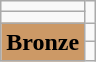<table class="wikitable">
<tr>
<td></td>
</tr>
<tr>
<td></td>
</tr>
<tr>
<td rowspan="2" bgcolor="#cc9966"><strong>Bronze</strong></td>
<td></td>
</tr>
<tr>
<td></td>
</tr>
</table>
